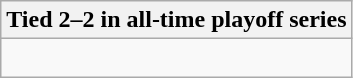<table class="wikitable collapsible collapsed">
<tr>
<th>Tied 2–2 in all-time playoff series</th>
</tr>
<tr>
<td><br>


</td>
</tr>
</table>
